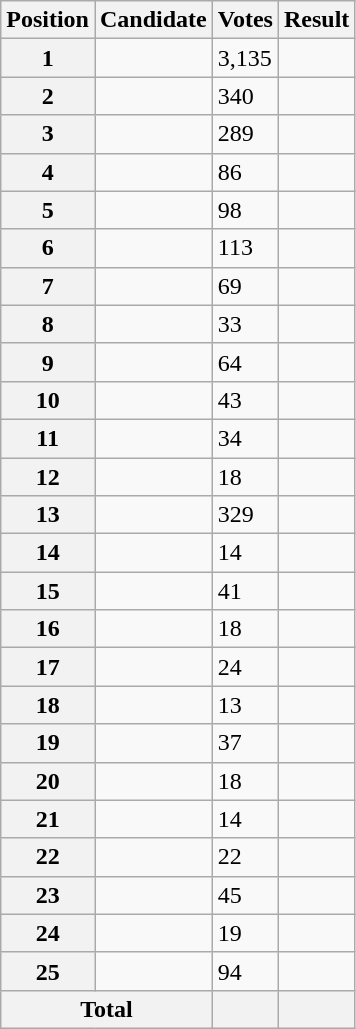<table class="wikitable sortable col3right">
<tr>
<th scope="col">Position</th>
<th scope="col">Candidate</th>
<th scope="col">Votes</th>
<th scope="col">Result</th>
</tr>
<tr>
<th scope="row">1</th>
<td></td>
<td>3,135</td>
<td></td>
</tr>
<tr>
<th scope="row">2</th>
<td></td>
<td>340</td>
<td></td>
</tr>
<tr>
<th scope="row">3</th>
<td></td>
<td>289</td>
<td></td>
</tr>
<tr>
<th scope="row">4</th>
<td></td>
<td>86</td>
<td></td>
</tr>
<tr>
<th scope="row">5</th>
<td></td>
<td>98</td>
<td></td>
</tr>
<tr>
<th scope="row">6</th>
<td></td>
<td>113</td>
<td></td>
</tr>
<tr>
<th scope="row">7</th>
<td></td>
<td>69</td>
<td></td>
</tr>
<tr>
<th scope="row">8</th>
<td></td>
<td>33</td>
<td></td>
</tr>
<tr>
<th scope="row">9</th>
<td></td>
<td>64</td>
<td></td>
</tr>
<tr>
<th scope="row">10</th>
<td></td>
<td>43</td>
<td></td>
</tr>
<tr>
<th scope="row">11</th>
<td></td>
<td>34</td>
<td></td>
</tr>
<tr>
<th scope="row">12</th>
<td></td>
<td>18</td>
<td></td>
</tr>
<tr>
<th scope="row">13</th>
<td></td>
<td>329</td>
<td></td>
</tr>
<tr>
<th scope="row">14</th>
<td></td>
<td>14</td>
<td></td>
</tr>
<tr>
<th scope="row">15</th>
<td></td>
<td>41</td>
<td></td>
</tr>
<tr>
<th scope="row">16</th>
<td></td>
<td>18</td>
<td></td>
</tr>
<tr>
<th scope="row">17</th>
<td></td>
<td>24</td>
<td></td>
</tr>
<tr>
<th scope="row">18</th>
<td></td>
<td>13</td>
<td></td>
</tr>
<tr>
<th scope="row">19</th>
<td></td>
<td>37</td>
<td></td>
</tr>
<tr>
<th scope="row">20</th>
<td></td>
<td>18</td>
<td></td>
</tr>
<tr>
<th scope="row">21</th>
<td></td>
<td>14</td>
<td></td>
</tr>
<tr>
<th scope="row">22</th>
<td></td>
<td>22</td>
<td></td>
</tr>
<tr>
<th scope="row">23</th>
<td></td>
<td>45</td>
<td></td>
</tr>
<tr>
<th scope="row">24</th>
<td></td>
<td>19</td>
<td></td>
</tr>
<tr>
<th scope="row">25</th>
<td></td>
<td>94</td>
<td></td>
</tr>
<tr class="sortbottom">
<th scope="row" colspan="2">Total</th>
<th></th>
<th></th>
</tr>
</table>
